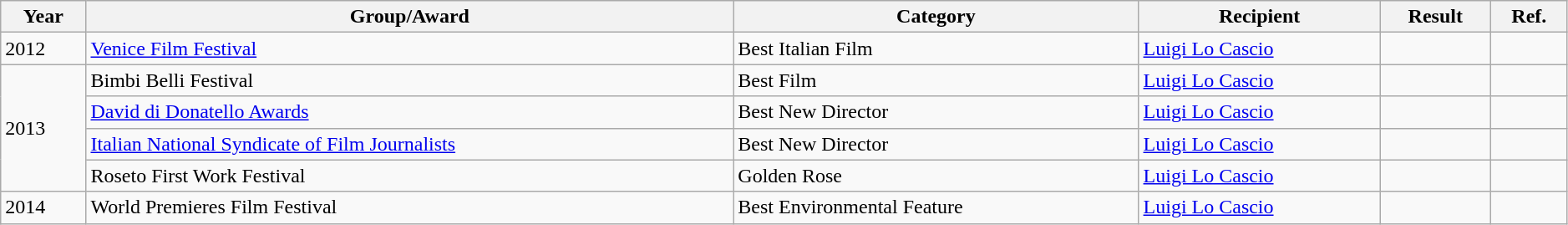<table class="wikitable sortable" style="width: 99%;">
<tr>
<th>Year</th>
<th>Group/Award</th>
<th>Category</th>
<th>Recipient</th>
<th>Result</th>
<th scope="col" class="unsortable">Ref.</th>
</tr>
<tr>
<td>2012</td>
<td><a href='#'>Venice Film Festival</a></td>
<td>Best Italian Film</td>
<td><a href='#'>Luigi Lo Cascio</a></td>
<td></td>
<td align="center"></td>
</tr>
<tr>
<td rowspan="4">2013</td>
<td>Bimbi Belli Festival</td>
<td>Best Film</td>
<td><a href='#'>Luigi Lo Cascio</a></td>
<td></td>
<td align="center"></td>
</tr>
<tr>
<td><a href='#'>David di Donatello Awards</a></td>
<td>Best New Director</td>
<td><a href='#'>Luigi Lo Cascio</a></td>
<td></td>
<td align="center"></td>
</tr>
<tr>
<td><a href='#'>Italian National Syndicate of Film Journalists</a></td>
<td>Best New Director</td>
<td><a href='#'>Luigi Lo Cascio</a></td>
<td></td>
<td align="center"></td>
</tr>
<tr>
<td>Roseto First Work Festival</td>
<td>Golden Rose</td>
<td><a href='#'>Luigi Lo Cascio</a></td>
<td></td>
<td align="center"></td>
</tr>
<tr>
<td>2014</td>
<td>World Premieres Film Festival</td>
<td>Best Environmental Feature</td>
<td><a href='#'>Luigi Lo Cascio</a></td>
<td></td>
<td align="center"></td>
</tr>
</table>
